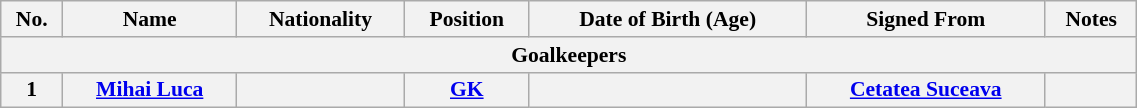<table class="wikitable" style="text-align: center; font-size:90%" width=60%>
<tr>
<th style="color:black" align=right>No.</th>
<th style="color:black" align=right>Name</th>
<th style="color:black" align=right>Nationality</th>
<th style="color:black" align=right>Position</th>
<th style=" color:black" align=right>Date of Birth (Age)</th>
<th style="color:black" align=right>Signed From</th>
<th style="color:black" align=right>Notes</th>
</tr>
<tr>
<th colspan=7 align=right>Goalkeepers</th>
</tr>
<tr>
<th style="color:black" align=right>1</th>
<th style="color:black" align=right><a href='#'>Mihai Luca</a></th>
<th style="color:black" align=right></th>
<th style="color:black" align=right><a href='#'>GK</a></th>
<th style="color:black" align=right></th>
<th style="color:black" align=right><a href='#'>Cetatea Suceava</a></th>
<th style="color:black" align=right></th>
</tr>
</table>
